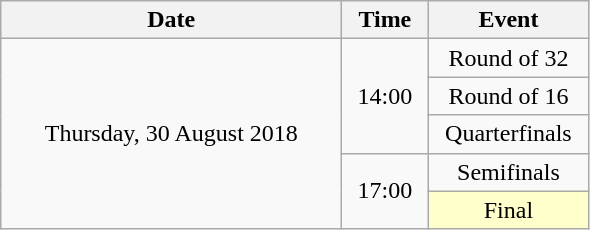<table class = "wikitable" style="text-align:center;">
<tr>
<th width=220>Date</th>
<th width=50>Time</th>
<th width=100>Event</th>
</tr>
<tr>
<td rowspan=5>Thursday, 30 August 2018</td>
<td rowspan=3>14:00</td>
<td>Round of 32</td>
</tr>
<tr>
<td>Round of 16</td>
</tr>
<tr>
<td>Quarterfinals</td>
</tr>
<tr>
<td rowspan=2>17:00</td>
<td>Semifinals</td>
</tr>
<tr>
<td bgcolor=ffffcc>Final</td>
</tr>
</table>
